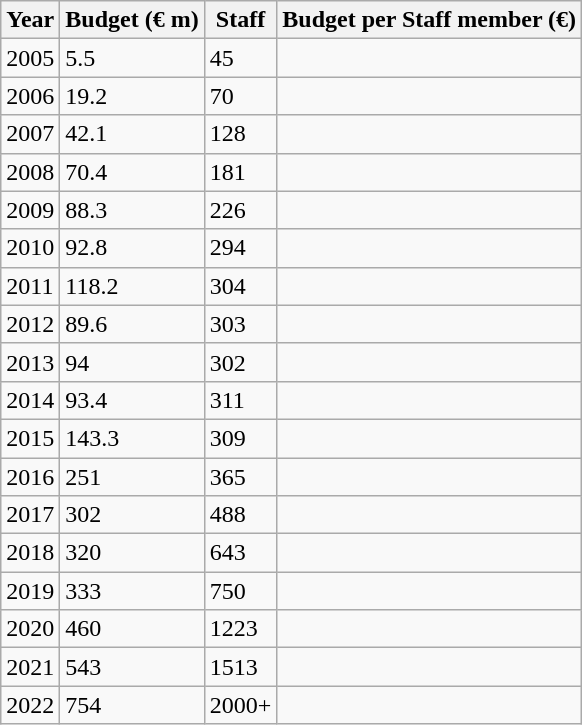<table class="wikitable">
<tr>
<th>Year</th>
<th>Budget (€ m)</th>
<th>Staff</th>
<th>Budget per Staff member (€)</th>
</tr>
<tr>
<td>2005</td>
<td>5.5</td>
<td>45</td>
<td> </td>
</tr>
<tr>
<td>2006</td>
<td>19.2</td>
<td>70</td>
<td> </td>
</tr>
<tr>
<td>2007</td>
<td>42.1</td>
<td>128</td>
<td> </td>
</tr>
<tr>
<td>2008</td>
<td>70.4</td>
<td>181</td>
<td> </td>
</tr>
<tr>
<td>2009</td>
<td>88.3</td>
<td>226</td>
<td> </td>
</tr>
<tr>
<td>2010</td>
<td>92.8</td>
<td>294</td>
<td> </td>
</tr>
<tr>
<td>2011</td>
<td>118.2</td>
<td>304</td>
<td> </td>
</tr>
<tr>
<td>2012</td>
<td>89.6</td>
<td>303</td>
<td> </td>
</tr>
<tr>
<td>2013</td>
<td>94</td>
<td>302</td>
<td> </td>
</tr>
<tr>
<td>2014</td>
<td>93.4</td>
<td>311</td>
<td> </td>
</tr>
<tr>
<td>2015</td>
<td>143.3</td>
<td>309</td>
<td> </td>
</tr>
<tr>
<td>2016</td>
<td>251</td>
<td>365</td>
<td> </td>
</tr>
<tr>
<td>2017</td>
<td>302</td>
<td>488</td>
<td> </td>
</tr>
<tr>
<td>2018</td>
<td>320</td>
<td>643</td>
<td> </td>
</tr>
<tr>
<td>2019</td>
<td>333</td>
<td>750</td>
<td></td>
</tr>
<tr>
<td>2020</td>
<td>460</td>
<td>1223</td>
<td></td>
</tr>
<tr>
<td>2021</td>
<td>543</td>
<td>1513</td>
<td></td>
</tr>
<tr>
<td>2022</td>
<td>754</td>
<td>2000+</td>
<td></td>
</tr>
</table>
